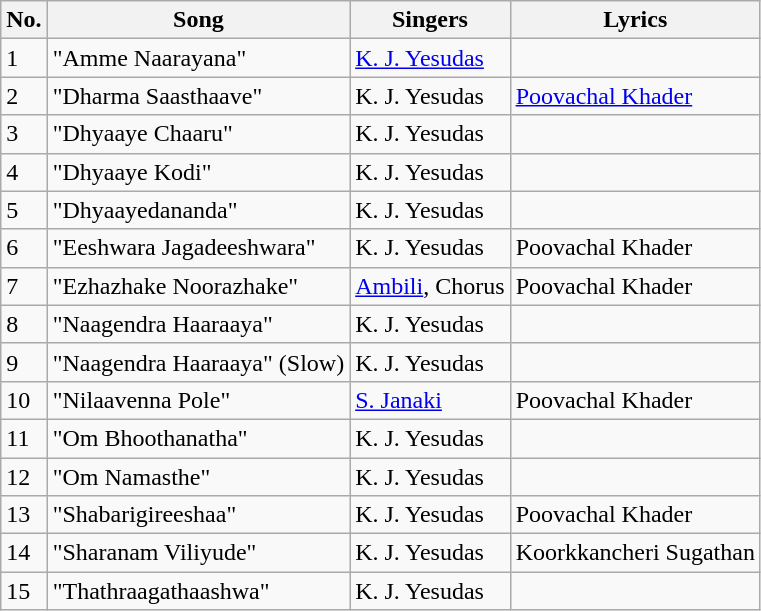<table class="wikitable">
<tr>
<th>No.</th>
<th>Song</th>
<th>Singers</th>
<th>Lyrics</th>
</tr>
<tr>
<td>1</td>
<td>"Amme Naarayana"</td>
<td><a href='#'>K. J. Yesudas</a></td>
<td></td>
</tr>
<tr>
<td>2</td>
<td>"Dharma Saasthaave"</td>
<td>K. J. Yesudas</td>
<td><a href='#'>Poovachal Khader</a></td>
</tr>
<tr>
<td>3</td>
<td>"Dhyaaye Chaaru"</td>
<td>K. J. Yesudas</td>
<td></td>
</tr>
<tr>
<td>4</td>
<td>"Dhyaaye Kodi"</td>
<td>K. J. Yesudas</td>
<td></td>
</tr>
<tr>
<td>5</td>
<td>"Dhyaayedananda"</td>
<td>K. J. Yesudas</td>
<td></td>
</tr>
<tr>
<td>6</td>
<td>"Eeshwara Jagadeeshwara"</td>
<td>K. J. Yesudas</td>
<td>Poovachal Khader</td>
</tr>
<tr>
<td>7</td>
<td>"Ezhazhake Noorazhake"</td>
<td><a href='#'>Ambili</a>, Chorus</td>
<td>Poovachal Khader</td>
</tr>
<tr>
<td>8</td>
<td>"Naagendra Haaraaya"</td>
<td>K. J. Yesudas</td>
<td></td>
</tr>
<tr>
<td>9</td>
<td>"Naagendra Haaraaya" (Slow)</td>
<td>K. J. Yesudas</td>
<td></td>
</tr>
<tr>
<td>10</td>
<td>"Nilaavenna Pole"</td>
<td><a href='#'>S. Janaki</a></td>
<td>Poovachal Khader</td>
</tr>
<tr>
<td>11</td>
<td>"Om Bhoothanatha"</td>
<td>K. J. Yesudas</td>
<td></td>
</tr>
<tr>
<td>12</td>
<td>"Om Namasthe"</td>
<td>K. J. Yesudas</td>
<td></td>
</tr>
<tr>
<td>13</td>
<td>"Shabarigireeshaa"</td>
<td>K. J. Yesudas</td>
<td>Poovachal Khader</td>
</tr>
<tr>
<td>14</td>
<td>"Sharanam Viliyude"</td>
<td>K. J. Yesudas</td>
<td>Koorkkancheri Sugathan</td>
</tr>
<tr>
<td>15</td>
<td>"Thathraagathaashwa"</td>
<td>K. J. Yesudas</td>
<td></td>
</tr>
</table>
